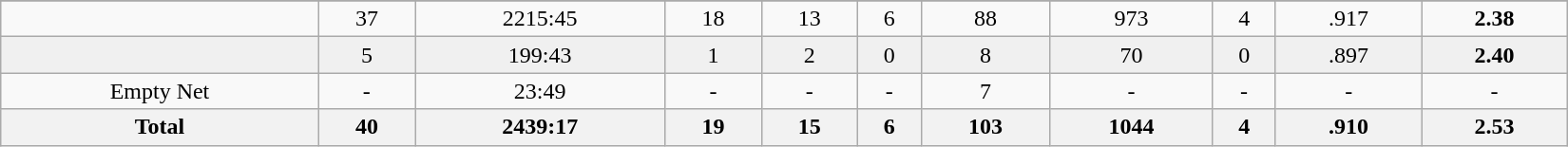<table class="wikitable sortable" width ="1100">
<tr align="center">
</tr>
<tr align="center" bgcolor="">
<td></td>
<td>37</td>
<td>2215:45</td>
<td>18</td>
<td>13</td>
<td>6</td>
<td>88</td>
<td>973</td>
<td>4</td>
<td>.917</td>
<td><strong>2.38</strong></td>
</tr>
<tr align="center" bgcolor="f0f0f0">
<td></td>
<td>5</td>
<td>199:43</td>
<td>1</td>
<td>2</td>
<td>0</td>
<td>8</td>
<td>70</td>
<td>0</td>
<td>.897</td>
<td><strong>2.40</strong></td>
</tr>
<tr align="center" bgcolor="">
<td>Empty Net</td>
<td>-</td>
<td>23:49</td>
<td>-</td>
<td>-</td>
<td>-</td>
<td>7</td>
<td>-</td>
<td>-</td>
<td>-</td>
<td>-</td>
</tr>
<tr>
<th>Total</th>
<th>40</th>
<th>2439:17</th>
<th>19</th>
<th>15</th>
<th>6</th>
<th>103</th>
<th>1044</th>
<th>4</th>
<th>.910</th>
<th>2.53</th>
</tr>
</table>
